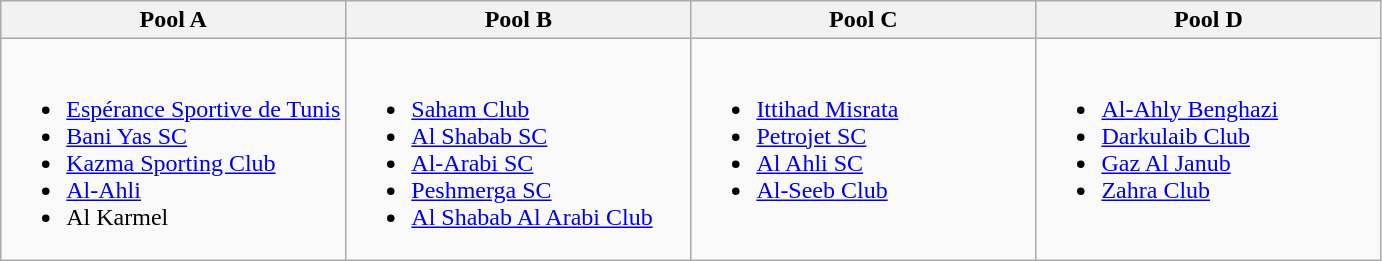<table class="wikitable">
<tr>
<th width=25%>Pool A</th>
<th width=25%>Pool B</th>
<th width=25%>Pool C</th>
<th width=25%>Pool D</th>
</tr>
<tr style="vertical-align: top;">
<td><br><ul><li> <a href='#'>Espérance Sportive de Tunis</a></li><li> <a href='#'>Bani Yas SC</a></li><li> <a href='#'>Kazma Sporting Club</a></li><li> <a href='#'>Al-Ahli</a></li><li> Al Karmel</li></ul></td>
<td><br><ul><li> <a href='#'>Saham Club</a></li><li> <a href='#'>Al Shabab SC</a></li><li> <a href='#'>Al-Arabi SC</a></li><li> <a href='#'>Peshmerga SC</a></li><li> <a href='#'>Al Shabab Al Arabi Club</a></li></ul></td>
<td><br><ul><li> <a href='#'>Ittihad Misrata</a></li><li> <a href='#'>Petrojet SC</a></li><li> <a href='#'>Al Ahli SC</a></li><li> <a href='#'>Al-Seeb Club</a></li></ul></td>
<td><br><ul><li> <a href='#'>Al-Ahly Benghazi</a></li><li> <a href='#'>Darkulaib Club</a></li><li> <a href='#'>Gaz Al Janub</a></li><li> <a href='#'>Zahra Club</a></li></ul></td>
</tr>
</table>
